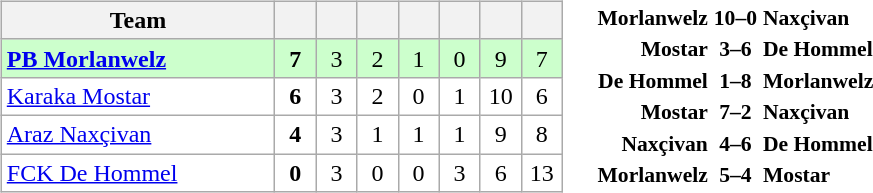<table>
<tr>
<td><br><table class="wikitable" style="text-align: center;">
<tr>
<th width="175">Team</th>
<th width="20"></th>
<th width="20"></th>
<th width="20"></th>
<th width="20"></th>
<th width="20"></th>
<th width="20"></th>
<th width="20"></th>
</tr>
<tr bgcolor="#ccffcc">
<td align="left"> <strong><a href='#'>PB Morlanwelz</a></strong></td>
<td><strong>7</strong></td>
<td>3</td>
<td>2</td>
<td>1</td>
<td>0</td>
<td>9</td>
<td>7</td>
</tr>
<tr bgcolor=ffffff>
<td align="left"> <a href='#'>Karaka Mostar</a></td>
<td><strong>6</strong></td>
<td>3</td>
<td>2</td>
<td>0</td>
<td>1</td>
<td>10</td>
<td>6</td>
</tr>
<tr bgcolor=ffffff>
<td align="left"> <a href='#'>Araz Naxçivan</a></td>
<td><strong>4</strong></td>
<td>3</td>
<td>1</td>
<td>1</td>
<td>1</td>
<td>9</td>
<td>8</td>
</tr>
<tr bgcolor=ffffff>
<td align="left"> <a href='#'>FCK De Hommel</a></td>
<td><strong>0</strong></td>
<td>3</td>
<td>0</td>
<td>0</td>
<td>3</td>
<td>6</td>
<td>13</td>
</tr>
</table>
</td>
<td><br><table style="font-size:90%; margin: 0 auto;">
<tr>
<td align="right"><strong>Morlanwelz</strong></td>
<td align="center"><strong>10–0</strong></td>
<td><strong>Naxçivan</strong></td>
</tr>
<tr>
<td align="right"><strong>Mostar</strong></td>
<td align="center"><strong>3–6</strong></td>
<td><strong>De Hommel</strong></td>
</tr>
<tr>
<td align="right"><strong>De Hommel</strong></td>
<td align="center"><strong>1–8</strong></td>
<td><strong>Morlanwelz</strong></td>
</tr>
<tr>
<td align="right"><strong>Mostar</strong></td>
<td align="center"><strong>7–2</strong></td>
<td><strong>Naxçivan</strong></td>
</tr>
<tr>
<td align="right"><strong>Naxçivan</strong></td>
<td align="center"><strong>4–6</strong></td>
<td><strong>De Hommel</strong></td>
</tr>
<tr>
<td align="right"><strong>Morlanwelz</strong></td>
<td align="center"><strong>5–4</strong></td>
<td><strong>Mostar</strong></td>
</tr>
</table>
</td>
</tr>
</table>
